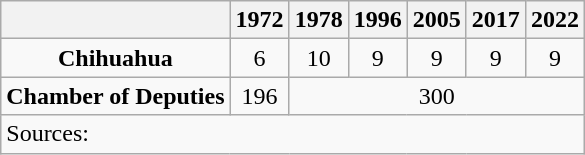<table class="wikitable mw-collapsible" style="text-align: center">
<tr>
<th></th>
<th>1972</th>
<th>1978</th>
<th>1996</th>
<th>2005</th>
<th>2017</th>
<th>2022</th>
</tr>
<tr>
<td><strong>Chihuahua</strong></td>
<td>6</td>
<td>10</td>
<td>9</td>
<td>9</td>
<td>9</td>
<td>9</td>
</tr>
<tr>
<td><strong>Chamber of Deputies</strong></td>
<td>196</td>
<td colspan=5>300</td>
</tr>
<tr>
<td colspan=7 style="text-align: left">Sources: </td>
</tr>
</table>
